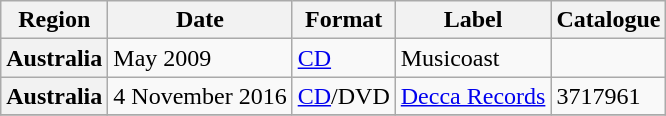<table class="wikitable plainrowheaders">
<tr>
<th scope="col">Region</th>
<th scope="col">Date</th>
<th scope="col">Format</th>
<th scope="col">Label</th>
<th scope="col">Catalogue</th>
</tr>
<tr>
<th scope="row">Australia</th>
<td>May 2009</td>
<td><a href='#'>CD</a></td>
<td>Musicoast</td>
<td></td>
</tr>
<tr>
<th scope="row">Australia</th>
<td>4 November 2016</td>
<td><a href='#'>CD</a>/DVD</td>
<td><a href='#'>Decca Records</a></td>
<td>3717961</td>
</tr>
<tr>
</tr>
</table>
